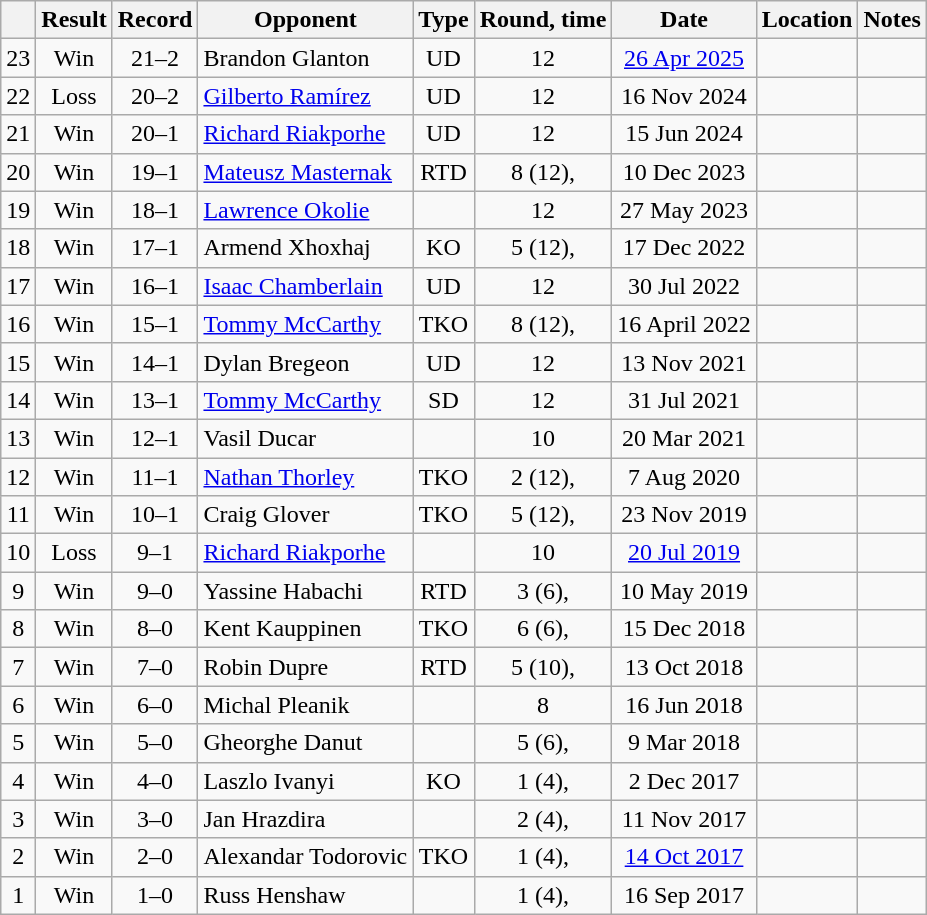<table class="wikitable" style="text-align:center">
<tr>
<th></th>
<th>Result</th>
<th>Record</th>
<th>Opponent</th>
<th>Type</th>
<th>Round, time</th>
<th>Date</th>
<th>Location</th>
<th>Notes</th>
</tr>
<tr>
<td>23</td>
<td>Win</td>
<td>21–2</td>
<td style="text-align:left;">Brandon Glanton</td>
<td>UD</td>
<td>12</td>
<td><a href='#'>26 Apr 2025</a></td>
<td style="text-align:left;"></td>
<td></td>
</tr>
<tr>
<td>22</td>
<td>Loss</td>
<td>20–2</td>
<td style="text-align:left;"><a href='#'>Gilberto Ramírez</a></td>
<td>UD</td>
<td>12</td>
<td>16 Nov 2024</td>
<td style="text-align:left;"></td>
<td style="text-align:left;"></td>
</tr>
<tr>
<td>21</td>
<td>Win</td>
<td>20–1</td>
<td style="text-align:left;"><a href='#'>Richard Riakporhe</a></td>
<td>UD</td>
<td>12</td>
<td>15 Jun 2024</td>
<td style="text-align:left;"></td>
<td style="text-align:left;"></td>
</tr>
<tr>
<td>20</td>
<td>Win</td>
<td>19–1</td>
<td style="text-align:left;"><a href='#'>Mateusz Masternak</a></td>
<td>RTD</td>
<td>8 (12), </td>
<td>10 Dec 2023</td>
<td style="text-align:left;"></td>
<td style="text-align:left;"></td>
</tr>
<tr>
<td>19</td>
<td>Win</td>
<td>18–1</td>
<td style="text-align:left;"><a href='#'>Lawrence Okolie</a></td>
<td></td>
<td>12</td>
<td>27 May 2023</td>
<td style="text-align:left;"></td>
<td style="text-align:left;"></td>
</tr>
<tr>
<td>18</td>
<td>Win</td>
<td>17–1</td>
<td style="text-align:left;">Armend Xhoxhaj</td>
<td>KO</td>
<td>5 (12), </td>
<td>17 Dec 2022</td>
<td style="text-align:left;"></td>
<td></td>
</tr>
<tr>
<td>17</td>
<td>Win</td>
<td>16–1</td>
<td style="text-align:left;"><a href='#'>Isaac Chamberlain</a></td>
<td>UD</td>
<td>12</td>
<td>30 Jul 2022</td>
<td style="text-align:left;"></td>
<td style="text-align:left;"></td>
</tr>
<tr>
<td>16</td>
<td>Win</td>
<td>15–1</td>
<td style="text-align:left;"><a href='#'>Tommy McCarthy</a></td>
<td>TKO</td>
<td>8 (12), </td>
<td>16 April 2022</td>
<td style="text-align:left;"></td>
<td style="text-align:left;"></td>
</tr>
<tr>
<td>15</td>
<td>Win</td>
<td>14–1</td>
<td style="text-align:left;">Dylan Bregeon</td>
<td>UD</td>
<td>12</td>
<td>13 Nov 2021</td>
<td style="text-align:left;"></td>
<td style="text-align:left;"></td>
</tr>
<tr>
<td>14</td>
<td>Win</td>
<td>13–1</td>
<td style="text-align:left;"><a href='#'>Tommy McCarthy</a></td>
<td>SD</td>
<td>12</td>
<td>31 Jul 2021</td>
<td style="text-align:left;"></td>
<td style="text-align:left;"></td>
</tr>
<tr>
<td>13</td>
<td>Win</td>
<td>12–1</td>
<td style="text-align:left;">Vasil Ducar</td>
<td></td>
<td>10</td>
<td>20 Mar 2021</td>
<td style="text-align:left;"></td>
<td style="text-align:left;"></td>
</tr>
<tr>
<td>12</td>
<td>Win</td>
<td>11–1</td>
<td style="text-align:left;"><a href='#'>Nathan Thorley</a></td>
<td>TKO</td>
<td>2 (12), </td>
<td>7 Aug 2020</td>
<td style="text-align:left;"></td>
<td style="text-align:left;"></td>
</tr>
<tr>
<td>11</td>
<td>Win</td>
<td>10–1</td>
<td style="text-align:left;">Craig Glover</td>
<td>TKO</td>
<td>5 (12), </td>
<td>23 Nov 2019</td>
<td style="text-align:left;"></td>
<td style="text-align:left;"></td>
</tr>
<tr>
<td>10</td>
<td>Loss</td>
<td>9–1</td>
<td style="text-align:left;"><a href='#'>Richard Riakporhe</a></td>
<td></td>
<td>10</td>
<td><a href='#'>20 Jul 2019</a></td>
<td style="text-align:left;"></td>
<td style="text-align:left;"></td>
</tr>
<tr>
<td>9</td>
<td>Win</td>
<td>9–0</td>
<td style="text-align:left;">Yassine Habachi</td>
<td>RTD</td>
<td>3 (6), </td>
<td>10 May 2019</td>
<td style="text-align:left;"></td>
<td></td>
</tr>
<tr>
<td>8</td>
<td>Win</td>
<td>8–0</td>
<td style="text-align:left;">Kent Kauppinen</td>
<td>TKO</td>
<td>6 (6), </td>
<td>15 Dec 2018</td>
<td style="text-align:left;"></td>
<td></td>
</tr>
<tr>
<td>7</td>
<td>Win</td>
<td>7–0</td>
<td style="text-align:left;">Robin Dupre</td>
<td>RTD</td>
<td>5 (10), </td>
<td>13 Oct 2018</td>
<td style="text-align:left;"></td>
<td></td>
</tr>
<tr>
<td>6</td>
<td>Win</td>
<td>6–0</td>
<td style="text-align:left;">Michal Pleanik</td>
<td></td>
<td>8</td>
<td>16 Jun 2018</td>
<td style="text-align:left;"></td>
<td></td>
</tr>
<tr>
<td>5</td>
<td>Win</td>
<td>5–0</td>
<td style="text-align:left;">Gheorghe Danut</td>
<td></td>
<td>5 (6), </td>
<td>9 Mar 2018</td>
<td style="text-align:left;"></td>
<td></td>
</tr>
<tr>
<td>4</td>
<td>Win</td>
<td>4–0</td>
<td style="text-align:left;">Laszlo Ivanyi</td>
<td>KO</td>
<td>1 (4), </td>
<td>2 Dec 2017</td>
<td style="text-align:left;"></td>
<td></td>
</tr>
<tr>
<td>3</td>
<td>Win</td>
<td>3–0</td>
<td style="text-align:left;">Jan Hrazdira</td>
<td></td>
<td>2 (4), </td>
<td>11 Nov 2017</td>
<td style="text-align:left;"></td>
<td></td>
</tr>
<tr>
<td>2</td>
<td>Win</td>
<td>2–0</td>
<td style="text-align:left;">Alexandar Todorovic</td>
<td>TKO</td>
<td>1 (4), </td>
<td><a href='#'>14 Oct 2017</a></td>
<td style="text-align:left;"></td>
<td></td>
</tr>
<tr>
<td>1</td>
<td>Win</td>
<td>1–0</td>
<td style="text-align:left;">Russ Henshaw</td>
<td></td>
<td>1 (4), </td>
<td>16 Sep 2017</td>
<td style="text-align:left;"></td>
<td></td>
</tr>
</table>
